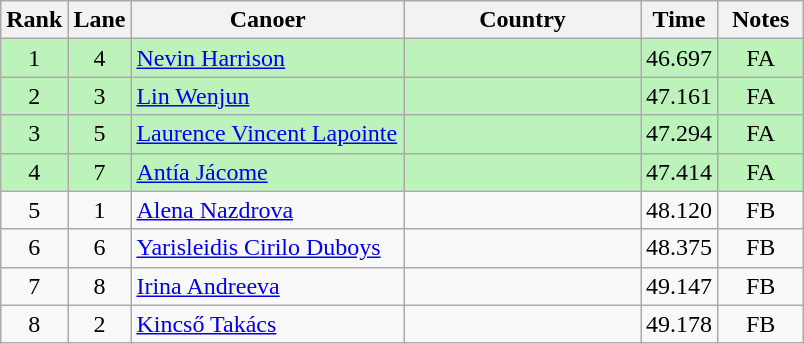<table class="wikitable" style="text-align:center;">
<tr>
<th width=30>Rank</th>
<th width=30>Lane</th>
<th width=175>Canoer</th>
<th width=150>Country</th>
<th width=30>Time</th>
<th width=50>Notes</th>
</tr>
<tr bgcolor=bbf3bb>
<td>1</td>
<td>4</td>
<td align=left><a href='#'>Nevin Harrison</a></td>
<td align=left></td>
<td>46.697</td>
<td>FA</td>
</tr>
<tr bgcolor=bbf3bb>
<td>2</td>
<td>3</td>
<td align=left><a href='#'>Lin Wenjun</a></td>
<td align=left></td>
<td>47.161</td>
<td>FA</td>
</tr>
<tr bgcolor=bbf3bb>
<td>3</td>
<td>5</td>
<td align=left><a href='#'>Laurence Vincent Lapointe</a></td>
<td align=left></td>
<td>47.294</td>
<td>FA</td>
</tr>
<tr bgcolor=bbf3bb>
<td>4</td>
<td>7</td>
<td align=left><a href='#'>Antía Jácome</a></td>
<td align=left></td>
<td>47.414</td>
<td>FA</td>
</tr>
<tr>
<td>5</td>
<td>1</td>
<td align=left><a href='#'>Alena Nazdrova</a></td>
<td align=left></td>
<td>48.120</td>
<td>FB</td>
</tr>
<tr>
<td>6</td>
<td>6</td>
<td align=left><a href='#'>Yarisleidis Cirilo Duboys</a></td>
<td align=left></td>
<td>48.375</td>
<td>FB</td>
</tr>
<tr>
<td>7</td>
<td>8</td>
<td align=left><a href='#'>Irina Andreeva</a></td>
<td align=left></td>
<td>49.147</td>
<td>FB</td>
</tr>
<tr>
<td>8</td>
<td>2</td>
<td align=left><a href='#'>Kincső Takács</a></td>
<td align=left></td>
<td>49.178</td>
<td>FB</td>
</tr>
</table>
